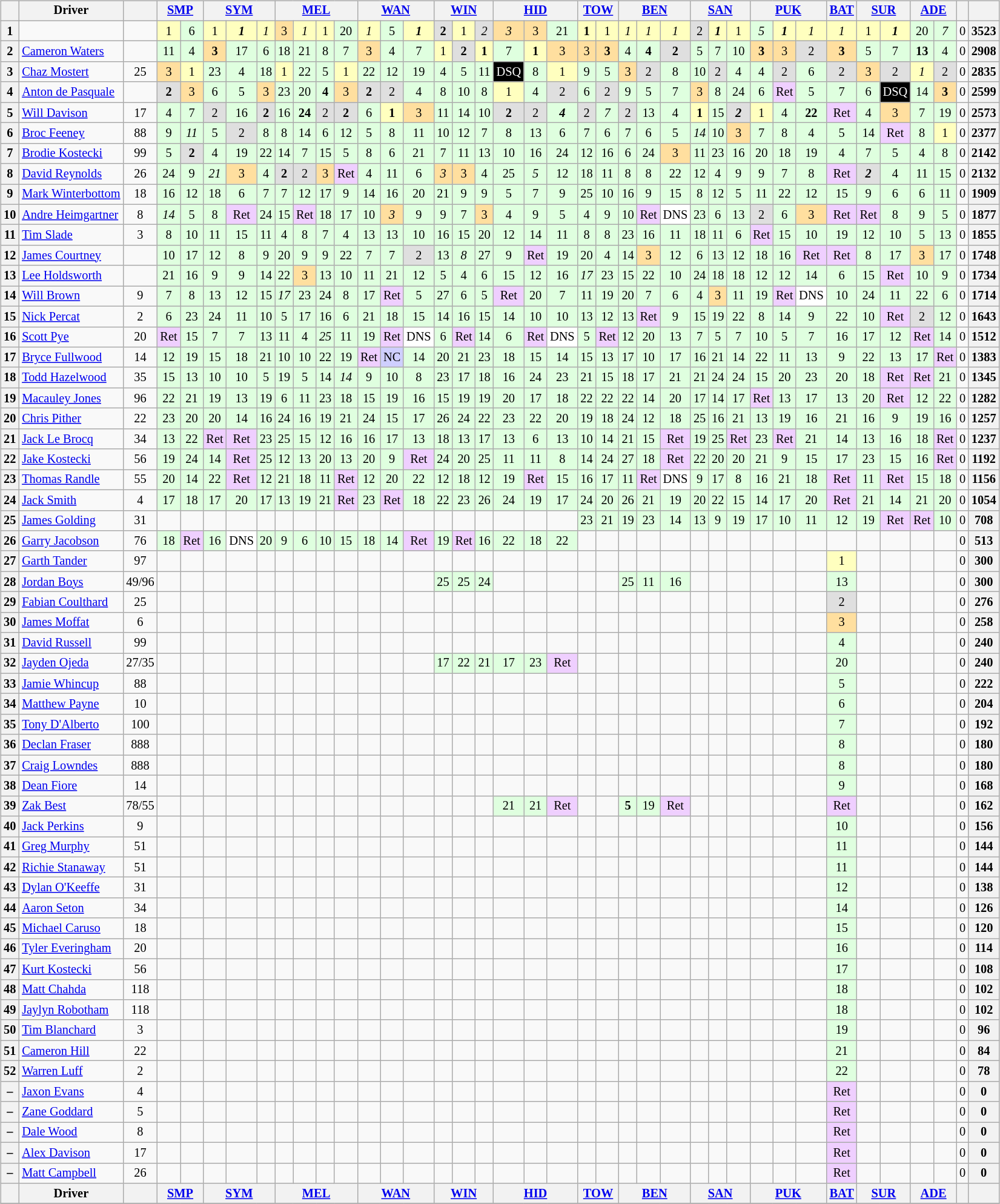<table>
<tr>
<td style="vertical-align:top; text-align:center"><br><table class="wikitable" style=font-size:85%;>
<tr style="vertical-align:middle;">
<th style="vertical-align:middle"></th>
<th style="vertical-align:middle;background">Driver</th>
<th style="vertical-align:middle;background"></th>
<th colspan=2><a href='#'>SMP</a><br></th>
<th colspan=3><a href='#'>SYM</a><br></th>
<th colspan=4><a href='#'>MEL</a><br></th>
<th colspan=3><a href='#'>WAN</a><br></th>
<th colspan=3><a href='#'>WIN</a><br></th>
<th colspan=3><a href='#'>HID</a><br></th>
<th colspan=2><a href='#'>TOW</a><br></th>
<th colspan=3><a href='#'>BEN</a><br></th>
<th colspan=3><a href='#'>SAN</a><br></th>
<th colspan=3><a href='#'>PUK</a><br></th>
<th><a href='#'>BAT</a><br></th>
<th colspan=2><a href='#'>SUR</a><br></th>
<th colspan=2><a href='#'>ADE</a><br></th>
<th valign="middle"></th>
<th valign="middle"></th>
</tr>
<tr>
<th align="center">1</th>
<td style="text-align:left"></td>
<td align="center"></td>
<td style=background:#ffffbf>1</td>
<td style=background:#dfffdf>6</td>
<td style=background:#ffffbf>1</td>
<td style=background:#ffffbf><strong><em>1</em></strong></td>
<td style=background:#ffffbf><em>1</em></td>
<td style=background:#ffdf9f>3</td>
<td style=background:#ffffbf><em>1</em></td>
<td style=background:#ffffbf>1</td>
<td style=background:#dfffdf>20</td>
<td style=background:#ffffbf><em>1</em></td>
<td style=background:#dfffdf>5</td>
<td style=background:#ffffbf><strong><em>1</em></strong></td>
<td style=background:#dfdfdf><strong>2</strong></td>
<td style=background:#ffffbf>1</td>
<td style=background:#dfdfdf><em>2</em></td>
<td style=background:#ffdf9f><em>3</em></td>
<td style=background:#ffdf9f>3</td>
<td style=background:#dfffdf>21</td>
<td style=background:#ffffbf><strong>1</strong></td>
<td style=background:#ffffbf>1</td>
<td style=background:#ffffbf><em>1</em></td>
<td style=background:#ffffbf><em>1</em></td>
<td style=background:#ffffbf><em>1</em></td>
<td style=background:#dfdfdf>2</td>
<td style=background:#ffffbf><strong><em>1</em></strong></td>
<td style=background:#ffffbf>1</td>
<td style=background:#dfffdf><em>5</em></td>
<td style=background:#ffffbf><strong><em>1</em></strong></td>
<td style=background:#ffffbf><em>1</em></td>
<td style=background:#ffffbf><em>1</em></td>
<td style=background:#ffffbf>1</td>
<td style=background:#ffffbf><strong><em>1</em></strong></td>
<td style=background:#dfffdf>20</td>
<td style=background:#dfffdf><em>7</em></td>
<td>0</td>
<th>3523</th>
</tr>
<tr>
<th align="center">2</th>
<td style="text-align:left"> <a href='#'>Cameron Waters</a></td>
<td align="center"></td>
<td style=background:#dfffdf>11</td>
<td style=background:#dfffdf>4</td>
<td style=background:#ffdf9f><strong>3</strong></td>
<td style=background:#dfffdf>17</td>
<td style=background:#dfffdf>6</td>
<td style=background:#dfffdf>18</td>
<td style=background:#dfffdf>21</td>
<td style=background:#dfffdf>8</td>
<td style=background:#dfffdf>7</td>
<td style=background:#ffdf9f>3</td>
<td style=background:#dfffdf>4</td>
<td style=background:#dfffdf>7</td>
<td style=background:#ffffbf>1</td>
<td style=background:#dfdfdf><strong>2</strong></td>
<td style=background:#ffffbf><strong>1</strong></td>
<td style=background:#dfffdf>7</td>
<td style=background:#ffffbf><strong>1</strong></td>
<td style=background:#ffdf9f>3</td>
<td style=background:#ffdf9f>3</td>
<td style=background:#ffdf9f><strong>3</strong></td>
<td style=background:#dfffdf>4</td>
<td style=background:#dfffdf><strong>4</strong></td>
<td style=background:#dfdfdf><strong>2</strong></td>
<td style=background:#dfffdf>5</td>
<td style=background:#dfffdf>7</td>
<td style=background:#dfffdf>10</td>
<td style=background:#ffdf9f><strong>3</strong></td>
<td style=background:#ffdf9f>3</td>
<td style=background:#dfdfdf>2</td>
<td style=background:#ffdf9f><strong>3</strong></td>
<td style=background:#dfffdf>5</td>
<td style=background:#dfffdf>7</td>
<td style=background:#dfffdf><strong>13</strong></td>
<td style=background:#dfffdf>4</td>
<td>0</td>
<th>2908</th>
</tr>
<tr>
<th align="center">3</th>
<td style="text-align:left"> <a href='#'>Chaz Mostert</a></td>
<td align="center">25</td>
<td style="background:#ffdf9f">3</td>
<td style="background:#ffffbf">1</td>
<td style="background:#dfffdf">23</td>
<td style="background:#dfffdf">4</td>
<td style="background:#dfffdf">18</td>
<td style="background:#ffffbf">1</td>
<td style="background:#dfffdf">22</td>
<td style="background:#dfffdf">5</td>
<td style="background:#ffffbf">1</td>
<td style="background:#dfffdf">22</td>
<td style="background:#dfffdf">12</td>
<td style="background:#dfffdf">19</td>
<td style="background:#dfffdf">4</td>
<td style="background:#dfffdf">5</td>
<td style="background:#dfffdf">11</td>
<td style="background:#000000; color:white;">DSQ</td>
<td style="background:#dfffdf">8</td>
<td style="background:#ffffbf">1</td>
<td style="background:#dfffdf">9</td>
<td style="background:#dfffdf">5</td>
<td style="background:#ffdf9f">3</td>
<td style="background:#dfdfdf">2</td>
<td style="background:#dfffdf">8</td>
<td style="background:#dfffdf">10</td>
<td style="background:#dfdfdf">2</td>
<td style="background:#dfffdf">4</td>
<td style="background:#dfffdf">4</td>
<td style="background:#dfdfdf">2</td>
<td style="background:#dfffdf">6</td>
<td style="background:#dfdfdf">2</td>
<td style="background:#ffdf9f">3</td>
<td style="background:#dfdfdf">2</td>
<td style="background:#ffffbf"><em>1</em></td>
<td style="background:#dfdfdf">2</td>
<td>0</td>
<th>2835</th>
</tr>
<tr>
<th align="center">4</th>
<td style="text-align:left"> <a href='#'>Anton de Pasquale</a></td>
<td align="center"></td>
<td style="background:#dfdfdf"><strong>2</strong></td>
<td style="background:#ffdf9f">3</td>
<td style="background:#dfffdf">6</td>
<td style="background:#dfffdf">5</td>
<td style="background:#ffdf9f">3</td>
<td style="background:#dfffdf">23</td>
<td style="background:#dfffdf">20</td>
<td style="background:#dfffdf"><strong>4</strong></td>
<td style="background:#ffdf9f">3</td>
<td style="background:#dfdfdf"><strong>2</strong></td>
<td style="background:#dfdfdf">2</td>
<td style="background:#dfffdf">4</td>
<td style="background:#dfffdf">8</td>
<td style="background:#dfffdf">10</td>
<td style="background:#dfffdf">8</td>
<td style="background:#ffffbf">1</td>
<td style="background:#dfffdf">4</td>
<td style="background:#dfdfdf">2</td>
<td style="background:#dfffdf">6</td>
<td style="background:#dfdfdf">2</td>
<td style="background:#dfffdf">9</td>
<td style="background:#dfffdf">5</td>
<td style="background:#dfffdf">7</td>
<td style="background:#ffdf9f">3</td>
<td style="background:#dfffdf">8</td>
<td style="background:#dfffdf">24</td>
<td style="background:#dfffdf">6</td>
<td style="background:#efcfff">Ret</td>
<td style="background:#dfffdf">5</td>
<td style="background:#dfffdf">7</td>
<td style="background:#dfffdf">6</td>
<td style="background:#000000; color:white;">DSQ</td>
<td style="background:#dfffdf">14</td>
<td style="background:#ffdf9f"><strong>3</strong></td>
<td>0</td>
<th>2599</th>
</tr>
<tr>
<th align="center">5</th>
<td style="text-align:left"> <a href='#'>Will Davison</a></td>
<td align="center">17</td>
<td style="background:#dfffdf">4</td>
<td style="background:#dfffdf">7</td>
<td style="background:#dfdfdf">2</td>
<td style="background:#dfffdf">16</td>
<td style="background:#dfdfdf"><strong>2</strong></td>
<td style="background:#dfffdf">16</td>
<td style="background:#dfffdf"><strong>24</strong></td>
<td style="background:#dfdfdf">2</td>
<td style="background:#dfdfdf"><strong>2</strong></td>
<td style="background:#dfffdf">6</td>
<td style="background:#ffffbf"><strong>1</strong></td>
<td style="background:#ffdf9f">3</td>
<td style="background:#dfffdf">11</td>
<td style="background:#dfffdf">14</td>
<td style="background:#dfffdf">10</td>
<td style="background:#dfdfdf"><strong>2</strong></td>
<td style="background:#dfdfdf">2</td>
<td style="background:#dfffdf"><strong><em>4</em></strong></td>
<td style="background:#dfdfdf">2</td>
<td style="background:#dfffdf"><em>7</em></td>
<td style="background:#dfdfdf">2</td>
<td style="background:#dfffdf">13</td>
<td style="background:#dfffdf">4</td>
<td style="background:#ffffbf"><strong>1</strong></td>
<td style="background:#dfffdf">15</td>
<td style="background:#dfdfdf"><strong><em>2</em></strong></td>
<td style="background:#ffffbf">1</td>
<td style="background:#dfffdf">4</td>
<td style="background:#dfffdf"><strong>22</strong></td>
<td style="background:#efcfff">Ret</td>
<td style="background:#dfffdf">4</td>
<td style="background:#ffdf9f">3</td>
<td style="background:#dfffdf">7</td>
<td style="background:#dfffdf">19</td>
<td>0</td>
<th>2573</th>
</tr>
<tr>
<th align="center">6</th>
<td style="text-align:left"> <a href='#'>Broc Feeney</a></td>
<td align="center">88</td>
<td style=background:#dfffdf>9</td>
<td style=background:#dfffdf><em>11</em></td>
<td style=background:#dfffdf>5</td>
<td style=background:#dfdfdf>2</td>
<td style=background:#dfffdf>8</td>
<td style=background:#dfffdf>8</td>
<td style=background:#dfffdf>14</td>
<td style=background:#dfffdf>6</td>
<td style=background:#dfffdf>12</td>
<td style=background:#dfffdf>5</td>
<td style=background:#dfffdf>8</td>
<td style=background:#dfffdf>11</td>
<td style=background:#dfffdf>10</td>
<td style=background:#dfffdf>12</td>
<td style=background:#dfffdf>7</td>
<td style=background:#dfffdf>8</td>
<td style=background:#dfffdf>13</td>
<td style=background:#dfffdf>6</td>
<td style=background:#dfffdf>7</td>
<td style=background:#dfffdf>6</td>
<td style=background:#dfffdf>7</td>
<td style=background:#dfffdf>6</td>
<td style=background:#dfffdf>5</td>
<td style=background:#dfffdf><em>14</em></td>
<td style=background:#dfffdf>10</td>
<td style=background:#ffdf9f>3</td>
<td style=background:#dfffdf>7</td>
<td style=background:#dfffdf>8</td>
<td style=background:#dfffdf>4</td>
<td style=background:#dfffdf>5</td>
<td style=background:#dfffdf>14</td>
<td style=background:#efcfff>Ret</td>
<td style=background:#dfffdf>8</td>
<td style=background:#ffffbf>1</td>
<td>0</td>
<th>2377</th>
</tr>
<tr>
<th align="center">7</th>
<td style="text-align:left"> <a href='#'>Brodie Kostecki</a></td>
<td align="center">99</td>
<td style=background:#dfffdf>5</td>
<td style=background:#dfdfdf><strong>2</strong></td>
<td style=background:#dfffdf>4</td>
<td style=background:#dfffdf>19</td>
<td style=background:#dfffdf>22</td>
<td style=background:#dfffdf>14</td>
<td style=background:#dfffdf>7</td>
<td style=background:#dfffdf>15</td>
<td style=background:#dfffdf>5</td>
<td style=background:#dfffdf>8</td>
<td style=background:#dfffdf>6</td>
<td style=background:#dfffdf>21</td>
<td style=background:#dfffdf>7</td>
<td style=background:#dfffdf>11</td>
<td style=background:#dfffdf>13</td>
<td style=background:#dfffdf>10</td>
<td style=background:#dfffdf>16</td>
<td style=background:#dfffdf>24</td>
<td style=background:#dfffdf>12</td>
<td style=background:#dfffdf>16</td>
<td style=background:#dfffdf>6</td>
<td style=background:#dfffdf>24</td>
<td style=background:#ffdf9f>3</td>
<td style=background:#dfffdf>11</td>
<td style=background:#dfffdf>23</td>
<td style=background:#dfffdf>16</td>
<td style=background:#dfffdf>20</td>
<td style=background:#dfffdf>18</td>
<td style=background:#dfffdf>19</td>
<td style=background:#dfffdf>4</td>
<td style=background:#dfffdf>7</td>
<td style=background:#dfffdf>5</td>
<td style=background:#dfffdf>4</td>
<td style=background:#dfffdf>8</td>
<td>0</td>
<th>2142</th>
</tr>
<tr>
<th align="center">8</th>
<td style="text-align:left"> <a href='#'>David Reynolds</a></td>
<td align="center">26</td>
<td style=background:#dfffdf>24</td>
<td style=background:#dfffdf>9</td>
<td style=background:#dfffdf><em>21</em></td>
<td style=background:#ffdf9f>3</td>
<td style=background:#dfffdf>4</td>
<td style=background:#dfdfdf><strong>2</strong></td>
<td style=background:#dfdfdf>2</td>
<td style=background:#ffdf9f>3</td>
<td style=background:#efcfff>Ret</td>
<td style=background:#dfffdf>4</td>
<td style=background:#dfffdf>11</td>
<td style=background:#dfffdf>6</td>
<td style=background:#ffdf9f><em>3</em></td>
<td style=background:#ffdf9f>3</td>
<td style=background:#dfffdf>4</td>
<td style=background:#dfffdf>25</td>
<td style=background:#dfffdf><em>5</em></td>
<td style=background:#dfffdf>12</td>
<td style=background:#dfffdf>18</td>
<td style=background:#dfffdf>11</td>
<td style=background:#dfffdf>8</td>
<td style=background:#dfffdf>8</td>
<td style=background:#dfffdf>22</td>
<td style=background:#dfffdf>12</td>
<td style=background:#dfffdf>4</td>
<td style=background:#dfffdf>9</td>
<td style=background:#dfffdf>9</td>
<td style=background:#dfffdf>7</td>
<td style=background:#dfffdf>8</td>
<td style=background:#efcfff>Ret</td>
<td style=background:#dfdfdf><strong><em>2</em></strong></td>
<td style=background:#dfffdf>4</td>
<td style=background:#dfffdf>11</td>
<td style=background:#dfffdf>15</td>
<td>0</td>
<th>2132</th>
</tr>
<tr>
<th align="center">9</th>
<td style="text-align:left"> <a href='#'>Mark Winterbottom</a></td>
<td align="center">18</td>
<td style="background:#dfffdf">16</td>
<td style="background:#dfffdf">12</td>
<td style="background:#dfffdf">18</td>
<td style="background:#dfffdf">6</td>
<td style="background:#dfffdf">7</td>
<td style="background:#dfffdf">7</td>
<td style="background:#dfffdf">12</td>
<td style="background:#dfffdf">17</td>
<td style="background:#dfffdf">9</td>
<td style="background:#dfffdf">14</td>
<td style="background:#dfffdf">16</td>
<td style="background:#dfffdf">20</td>
<td style="background:#dfffdf">21</td>
<td style="background:#dfffdf">9</td>
<td style="background:#dfffdf">9</td>
<td style="background:#dfffdf">5</td>
<td style="background:#dfffdf">7</td>
<td style="background:#dfffdf">9</td>
<td style="background:#dfffdf">25</td>
<td style="background:#dfffdf">10</td>
<td style="background:#dfffdf">16</td>
<td style="background:#dfffdf">9</td>
<td style="background:#dfffdf">15</td>
<td style="background:#dfffdf">8</td>
<td style="background:#dfffdf">12</td>
<td style="background:#dfffdf">5</td>
<td style="background:#dfffdf">11</td>
<td style="background:#dfffdf">22</td>
<td style="background:#dfffdf">12</td>
<td style="background:#dfffdf">15</td>
<td style="background:#dfffdf">9</td>
<td style="background:#dfffdf">6</td>
<td style="background:#dfffdf">6</td>
<td style="background:#dfffdf">11</td>
<td>0</td>
<th>1909</th>
</tr>
<tr>
<th align="center">10</th>
<td style="text-align:left"> <a href='#'>Andre Heimgartner</a></td>
<td align="center">8</td>
<td style="background:#dfffdf"><em>14</em></td>
<td style="background:#dfffdf">5</td>
<td style="background:#dfffdf">8</td>
<td style="background:#efcfff">Ret</td>
<td style="background:#dfffdf">24</td>
<td style="background:#dfffdf">15</td>
<td style="background:#efcfff">Ret</td>
<td style="background:#dfffdf">18</td>
<td style="background:#dfffdf">17</td>
<td style="background:#dfffdf">10</td>
<td style="background:#ffdf9f"><em>3</em></td>
<td style="background:#dfffdf">9</td>
<td style="background:#dfffdf">9</td>
<td style="background:#dfffdf">7</td>
<td style="background:#ffdf9f">3</td>
<td style="background:#dfffdf">4</td>
<td style="background:#dfffdf">9</td>
<td style="background:#dfffdf">5</td>
<td style="background:#dfffdf">4</td>
<td style="background:#dfffdf">9</td>
<td style="background:#dfffdf">10</td>
<td style="background:#efcfff">Ret</td>
<td style="background:#ffffff">DNS</td>
<td style="background:#dfffdf">23</td>
<td style="background:#dfffdf">6</td>
<td style="background:#dfffdf">13</td>
<td style="background:#dfdfdf">2</td>
<td style="background:#dfffdf">6</td>
<td style="background:#ffdf9f">3</td>
<td style="background:#efcfff">Ret</td>
<td style="background:#efcfff">Ret</td>
<td style="background:#dfffdf">8</td>
<td style="background:#dfffdf">9</td>
<td style="background:#dfffdf">5</td>
<td>0</td>
<th>1877</th>
</tr>
<tr>
<th align="center">11</th>
<td style="text-align:left"> <a href='#'>Tim Slade</a></td>
<td align="center">3</td>
<td style=background:#dfffdf>8</td>
<td style=background:#dfffdf>10</td>
<td style=background:#dfffdf>11</td>
<td style=background:#dfffdf>15</td>
<td style=background:#dfffdf>11</td>
<td style=background:#dfffdf>4</td>
<td style=background:#dfffdf>8</td>
<td style=background:#dfffdf>7</td>
<td style=background:#dfffdf>4</td>
<td style=background:#dfffdf>13</td>
<td style=background:#dfffdf>13</td>
<td style=background:#dfffdf>10</td>
<td style=background:#dfffdf>16</td>
<td style=background:#dfffdf>15</td>
<td style=background:#dfffdf>20</td>
<td style=background:#dfffdf>12</td>
<td style=background:#dfffdf>14</td>
<td style=background:#dfffdf>11</td>
<td style=background:#dfffdf>8</td>
<td style=background:#dfffdf>8</td>
<td style=background:#dfffdf>23</td>
<td style=background:#dfffdf>16</td>
<td style=background:#dfffdf>11</td>
<td style=background:#dfffdf>18</td>
<td style=background:#dfffdf>11</td>
<td style=background:#dfffdf>6</td>
<td style=background:#efcfff>Ret</td>
<td style=background:#dfffdf>15</td>
<td style=background:#dfffdf>10</td>
<td style=background:#dfffdf>19</td>
<td style=background:#dfffdf>12</td>
<td style=background:#dfffdf>10</td>
<td style=background:#dfffdf>5</td>
<td style=background:#dfffdf>13</td>
<td>0</td>
<th>1855</th>
</tr>
<tr>
<th align="center">12</th>
<td style="text-align:left"> <a href='#'>James Courtney</a></td>
<td align="center"></td>
<td style=background:#dfffdf>10</td>
<td style=background:#dfffdf>17</td>
<td style=background:#dfffdf>12</td>
<td style=background:#dfffdf>8</td>
<td style=background:#dfffdf>9</td>
<td style=background:#dfffdf>20</td>
<td style=background:#dfffdf>9</td>
<td style=background:#dfffdf>9</td>
<td style=background:#dfffdf>22</td>
<td style=background:#dfffdf>7</td>
<td style=background:#dfffdf>7</td>
<td style=background:#dfdfdf>2</td>
<td style=background:#dfffdf>13</td>
<td style=background:#dfffdf><em>8</em></td>
<td style=background:#dfffdf>27</td>
<td style=background:#dfffdf>9</td>
<td style=background:#efcfff>Ret</td>
<td style=background:#dfffdf>19</td>
<td style=background:#dfffdf>20</td>
<td style=background:#dfffdf>4</td>
<td style=background:#dfffdf>14</td>
<td style=background:#ffdf9f>3</td>
<td style=background:#dfffdf>12</td>
<td style=background:#dfffdf>6</td>
<td style=background:#dfffdf>13</td>
<td style=background:#dfffdf>12</td>
<td style=background:#dfffdf>18</td>
<td style=background:#dfffdf>16</td>
<td style=background:#efcfff>Ret</td>
<td style=background:#efcfff>Ret</td>
<td style=background:#dfffdf>8</td>
<td style=background:#dfffdf>17</td>
<td style=background:#ffdf9f>3</td>
<td style=background:#dfffdf>17</td>
<td>0</td>
<th>1748</th>
</tr>
<tr>
<th align="center">13</th>
<td style="text-align:left"> <a href='#'>Lee Holdsworth</a></td>
<td align="center"></td>
<td style="background:#dfffdf">21</td>
<td style="background:#dfffdf">16</td>
<td style="background:#dfffdf">9</td>
<td style="background:#dfffdf">9</td>
<td style="background:#dfffdf">14</td>
<td style="background:#dfffdf">22</td>
<td style="background:#ffdf9f">3</td>
<td style="background:#dfffdf">13</td>
<td style="background:#dfffdf">10</td>
<td style="background:#dfffdf">11</td>
<td style="background:#dfffdf">21</td>
<td style="background:#dfffdf">12</td>
<td style="background:#dfffdf">5</td>
<td style="background:#dfffdf">4</td>
<td style="background:#dfffdf">6</td>
<td style="background:#dfffdf">15</td>
<td style="background:#dfffdf">12</td>
<td style="background:#dfffdf">16</td>
<td style="background:#dfffdf"><em>17</em></td>
<td style="background:#dfffdf">23</td>
<td style="background:#dfffdf">15</td>
<td style="background:#dfffdf">22</td>
<td style="background:#dfffdf">10</td>
<td style="background:#dfffdf">24</td>
<td style="background:#dfffdf">18</td>
<td style="background:#dfffdf">18</td>
<td style="background:#dfffdf">12</td>
<td style="background:#dfffdf">12</td>
<td style="background:#dfffdf">14</td>
<td style="background:#dfffdf">6</td>
<td style="background:#dfffdf">15</td>
<td style="background:#efcfff">Ret</td>
<td style="background:#dfffdf">10</td>
<td style="background:#dfffdf">9</td>
<td>0</td>
<th>1734</th>
</tr>
<tr>
<th align="center">14</th>
<td style="text-align:left"> <a href='#'>Will Brown</a></td>
<td align="center">9</td>
<td style="background:#dfffdf">7</td>
<td style="background:#dfffdf">8</td>
<td style="background:#dfffdf">13</td>
<td style="background:#dfffdf">12</td>
<td style="background:#dfffdf">15</td>
<td style="background:#dfffdf"><em>17</em></td>
<td style="background:#dfffdf">23</td>
<td style="background:#dfffdf">24</td>
<td style="background:#dfffdf">8</td>
<td style="background:#dfffdf">17</td>
<td style="background:#efcfff">Ret</td>
<td style="background:#dfffdf">5</td>
<td style="background:#dfffdf">27</td>
<td style="background:#dfffdf">6</td>
<td style="background:#dfffdf">5</td>
<td style="background:#efcfff">Ret</td>
<td style="background:#dfffdf">20</td>
<td style="background:#dfffdf">7</td>
<td style="background:#dfffdf">11</td>
<td style="background:#dfffdf">19</td>
<td style="background:#dfffdf">20</td>
<td style="background:#dfffdf">7</td>
<td style="background:#dfffdf">6</td>
<td style="background:#dfffdf">4</td>
<td style="background:#ffdf9f">3</td>
<td style="background:#dfffdf">11</td>
<td style="background:#dfffdf">19</td>
<td style="background:#efcfff">Ret</td>
<td style="background:#ffffff">DNS</td>
<td style="background:#dfffdf">10</td>
<td style="background:#dfffdf">24</td>
<td style="background:#dfffdf">11</td>
<td style="background:#dfffdf">22</td>
<td style="background:#dfffdf">6</td>
<td>0</td>
<th>1714</th>
</tr>
<tr>
<th align="center">15</th>
<td style="text-align:left"> <a href='#'>Nick Percat</a></td>
<td align="center">2</td>
<td style="background:#dfffdf">6</td>
<td style="background:#dfffdf">23</td>
<td style="background:#dfffdf">24</td>
<td style="background:#dfffdf">11</td>
<td style="background:#dfffdf">10</td>
<td style="background:#dfffdf">5</td>
<td style="background:#dfffdf">17</td>
<td style="background:#dfffdf">16</td>
<td style="background:#dfffdf">6</td>
<td style="background:#dfffdf">21</td>
<td style="background:#dfffdf">18</td>
<td style="background:#dfffdf">15</td>
<td style="background:#dfffdf">14</td>
<td style="background:#dfffdf">16</td>
<td style="background:#dfffdf">15</td>
<td style="background:#dfffdf">14</td>
<td style="background:#dfffdf">10</td>
<td style="background:#dfffdf">10</td>
<td style="background:#dfffdf">13</td>
<td style="background:#dfffdf">12</td>
<td style="background:#dfffdf">13</td>
<td style="background:#efcfff">Ret</td>
<td style="background:#dfffdf">9</td>
<td style="background:#dfffdf">15</td>
<td style="background:#dfffdf">19</td>
<td style="background:#dfffdf">22</td>
<td style="background:#dfffdf">8</td>
<td style="background:#dfffdf">14</td>
<td style="background:#dfffdf">9</td>
<td style="background:#dfffdf">22</td>
<td style="background:#dfffdf">10</td>
<td style="background:#efcfff">Ret</td>
<td style="background:#dfdfdf">2</td>
<td style="background:#dfffdf">12</td>
<td>0</td>
<th>1643</th>
</tr>
<tr>
<th align="center">16</th>
<td style="text-align:left"> <a href='#'>Scott Pye</a></td>
<td align="center">20</td>
<td style="background:#efcfff">Ret</td>
<td style="background:#dfffdf">15</td>
<td style="background:#dfffdf">7</td>
<td style="background:#dfffdf">7</td>
<td style="background:#dfffdf">13</td>
<td style="background:#dfffdf">11</td>
<td style="background:#dfffdf">4</td>
<td style="background:#dfffdf"><em>25</em></td>
<td style="background:#dfffdf">11</td>
<td style="background:#dfffdf">19</td>
<td style="background:#efcfff">Ret</td>
<td style="background:#ffffff">DNS</td>
<td style="background:#dfffdf">6</td>
<td style="background:#efcfff">Ret</td>
<td style="background:#dfffdf">14</td>
<td style="background:#dfffdf">6</td>
<td style="background:#efcfff">Ret</td>
<td style="background:#ffffff">DNS</td>
<td style="background:#dfffdf">5</td>
<td style="background:#efcfff">Ret</td>
<td style="background:#dfffdf">12</td>
<td style="background:#dfffdf">20</td>
<td style="background:#dfffdf">13</td>
<td style="background:#dfffdf">7</td>
<td style="background:#dfffdf">5</td>
<td style="background:#dfffdf">7</td>
<td style="background:#dfffdf">10</td>
<td style="background:#dfffdf">5</td>
<td style="background:#dfffdf">7</td>
<td style="background:#dfffdf">16</td>
<td style="background:#dfffdf">17</td>
<td style="background:#dfffdf">12</td>
<td style="background:#efcfff">Ret</td>
<td style="background:#dfffdf">14</td>
<td>0</td>
<th>1512</th>
</tr>
<tr>
<th align="center">17</th>
<td style="text-align:left"> <a href='#'>Bryce Fullwood</a></td>
<td align="center">14</td>
<td style="background:#dfffdf">12</td>
<td style="background:#dfffdf">19</td>
<td style="background:#dfffdf">15</td>
<td style="background:#dfffdf">18</td>
<td style="background:#dfffdf">21</td>
<td style="background:#dfffdf">10</td>
<td style="background:#dfffdf">10</td>
<td style="background:#dfffdf">22</td>
<td style="background:#dfffdf">19</td>
<td style="background:#efcfff">Ret</td>
<td style="background:#cfcfff">NC</td>
<td style="background:#dfffdf">14</td>
<td style="background:#dfffdf">20</td>
<td style="background:#dfffdf">21</td>
<td style="background:#dfffdf">23</td>
<td style="background:#dfffdf">18</td>
<td style="background:#dfffdf">15</td>
<td style="background:#dfffdf">14</td>
<td style="background:#dfffdf">15</td>
<td style="background:#dfffdf">13</td>
<td style="background:#dfffdf">17</td>
<td style="background:#dfffdf">10</td>
<td style="background:#dfffdf">17</td>
<td style="background:#dfffdf">16</td>
<td style="background:#dfffdf">21</td>
<td style="background:#dfffdf">14</td>
<td style="background:#dfffdf">22</td>
<td style="background:#dfffdf">11</td>
<td style="background:#dfffdf">13</td>
<td style="background:#dfffdf">9</td>
<td style="background:#dfffdf">22</td>
<td style="background:#dfffdf">13</td>
<td style="background:#dfffdf">17</td>
<td style="background:#efcfff">Ret</td>
<td>0</td>
<th>1383</th>
</tr>
<tr>
<th align="center">18</th>
<td style="text-align:left"> <a href='#'>Todd Hazelwood</a></td>
<td align="center">35</td>
<td style="background:#dfffdf">15</td>
<td style="background:#dfffdf">13</td>
<td style="background:#dfffdf">10</td>
<td style="background:#dfffdf">10</td>
<td style="background:#dfffdf">5</td>
<td style="background:#dfffdf">19</td>
<td style="background:#dfffdf">5</td>
<td style="background:#dfffdf">14</td>
<td style="background:#dfffdf"><em>14</em></td>
<td style="background:#dfffdf">9</td>
<td style="background:#dfffdf">10</td>
<td style="background:#dfffdf">8</td>
<td style="background:#dfffdf">23</td>
<td style="background:#dfffdf">17</td>
<td style="background:#dfffdf">18</td>
<td style="background:#dfffdf">16</td>
<td style="background:#dfffdf">24</td>
<td style="background:#dfffdf">23</td>
<td style="background:#dfffdf">21</td>
<td style="background:#dfffdf">15</td>
<td style="background:#dfffdf">18</td>
<td style="background:#dfffdf">17</td>
<td style="background:#dfffdf">21</td>
<td style="background:#dfffdf">21</td>
<td style="background:#dfffdf">24</td>
<td style="background:#dfffdf">24</td>
<td style="background:#dfffdf">15</td>
<td style="background:#dfffdf">20</td>
<td style="background:#dfffdf">23</td>
<td style="background:#dfffdf">20</td>
<td style="background:#dfffdf">18</td>
<td style="background:#efcfff">Ret</td>
<td style="background:#efcfff">Ret</td>
<td style="background:#dfffdf">21</td>
<td>0</td>
<th>1345</th>
</tr>
<tr>
<th align="center">19</th>
<td style="text-align:left"> <a href='#'>Macauley Jones</a></td>
<td align="center">96</td>
<td style="background:#dfffdf">22</td>
<td style="background:#dfffdf">21</td>
<td style="background:#dfffdf">19</td>
<td style="background:#dfffdf">13</td>
<td style="background:#dfffdf">19</td>
<td style="background:#dfffdf">6</td>
<td style="background:#dfffdf">11</td>
<td style="background:#dfffdf">23</td>
<td style="background:#dfffdf">18</td>
<td style="background:#dfffdf">15</td>
<td style="background:#dfffdf">19</td>
<td style="background:#dfffdf">16</td>
<td style="background:#dfffdf">15</td>
<td style="background:#dfffdf">19</td>
<td style="background:#dfffdf">19</td>
<td style="background:#dfffdf">20</td>
<td style="background:#dfffdf">17</td>
<td style="background:#dfffdf">18</td>
<td style="background:#dfffdf">22</td>
<td style="background:#dfffdf">22</td>
<td style="background:#dfffdf">22</td>
<td style="background:#dfffdf">14</td>
<td style="background:#dfffdf">20</td>
<td style="background:#dfffdf">17</td>
<td style="background:#dfffdf">14</td>
<td style="background:#dfffdf">17</td>
<td style="background:#efcfff">Ret</td>
<td style="background:#dfffdf">13</td>
<td style="background:#dfffdf">17</td>
<td style="background:#dfffdf">13</td>
<td style="background:#dfffdf">20</td>
<td style="background:#efcfff">Ret</td>
<td style="background:#dfffdf">12</td>
<td style="background:#dfffdf">22</td>
<td>0</td>
<th>1282</th>
</tr>
<tr>
<th align="center">20</th>
<td style="text-align:left"> <a href='#'>Chris Pither</a></td>
<td align="center">22</td>
<td style="background:#dfffdf">23</td>
<td style="background:#dfffdf">20</td>
<td style="background:#dfffdf">20</td>
<td style="background:#dfffdf">14</td>
<td style="background:#dfffdf">16</td>
<td style="background:#dfffdf">24</td>
<td style="background:#dfffdf">16</td>
<td style="background:#dfffdf">19</td>
<td style="background:#dfffdf">21</td>
<td style="background:#dfffdf">24</td>
<td style="background:#dfffdf">15</td>
<td style="background:#dfffdf">17</td>
<td style="background:#dfffdf">26</td>
<td style="background:#dfffdf">24</td>
<td style="background:#dfffdf">22</td>
<td style="background:#dfffdf">23</td>
<td style="background:#dfffdf">22</td>
<td style="background:#dfffdf">20</td>
<td style="background:#dfffdf">19</td>
<td style="background:#dfffdf">18</td>
<td style="background:#dfffdf">24</td>
<td style="background:#dfffdf">12</td>
<td style="background:#dfffdf">18</td>
<td style="background:#dfffdf">25</td>
<td style="background:#dfffdf">16</td>
<td style="background:#dfffdf">21</td>
<td style="background:#dfffdf">13</td>
<td style="background:#dfffdf">19</td>
<td style="background:#dfffdf">16</td>
<td style="background:#dfffdf">21</td>
<td style="background:#dfffdf">16</td>
<td style="background:#dfffdf">9</td>
<td style="background:#dfffdf">19</td>
<td style="background:#dfffdf">16</td>
<td>0</td>
<th>1257</th>
</tr>
<tr>
<th align="center">21</th>
<td style="text-align:left"> <a href='#'>Jack Le Brocq</a></td>
<td align="center">34</td>
<td style="background:#dfffdf">13</td>
<td style="background:#dfffdf">22</td>
<td style="background:#efcfff">Ret</td>
<td style="background:#efcfff">Ret</td>
<td style="background:#dfffdf">23</td>
<td style="background:#dfffdf">25</td>
<td style="background:#dfffdf">15</td>
<td style="background:#dfffdf">12</td>
<td style="background:#dfffdf">16</td>
<td style="background:#dfffdf">16</td>
<td style="background:#dfffdf">17</td>
<td style="background:#dfffdf">13</td>
<td style="background:#dfffdf">18</td>
<td style="background:#dfffdf">13</td>
<td style="background:#dfffdf">17</td>
<td style="background:#dfffdf">13</td>
<td style="background:#dfffdf">6</td>
<td style="background:#dfffdf">13</td>
<td style="background:#dfffdf">10</td>
<td style="background:#dfffdf">14</td>
<td style="background:#dfffdf">21</td>
<td style="background:#dfffdf">15</td>
<td style="background:#efcfff">Ret</td>
<td style="background:#dfffdf">19</td>
<td style="background:#dfffdf">25</td>
<td style="background:#efcfff">Ret</td>
<td style="background:#dfffdf">23</td>
<td style="background:#efcfff">Ret</td>
<td style="background:#dfffdf">21</td>
<td style="background:#dfffdf">14</td>
<td style="background:#dfffdf">13</td>
<td style="background:#dfffdf">16</td>
<td style="background:#dfffdf">18</td>
<td style="background:#efcfff">Ret</td>
<td>0</td>
<th>1237</th>
</tr>
<tr>
<th align="center">22</th>
<td style="text-align:left"> <a href='#'>Jake Kostecki</a></td>
<td align="center">56</td>
<td style="background:#dfffdf">19</td>
<td style="background:#dfffdf">24</td>
<td style="background:#dfffdf">14</td>
<td style="background:#efcfff">Ret</td>
<td style="background:#dfffdf">25</td>
<td style="background:#dfffdf">12</td>
<td style="background:#dfffdf">13</td>
<td style="background:#dfffdf">20</td>
<td style="background:#dfffdf">13</td>
<td style="background:#dfffdf">20</td>
<td style="background:#dfffdf">9</td>
<td style="background:#efcfff">Ret</td>
<td style="background:#dfffdf">24</td>
<td style="background:#dfffdf">20</td>
<td style="background:#dfffdf">25</td>
<td style="background:#dfffdf">11</td>
<td style="background:#dfffdf">11</td>
<td style="background:#dfffdf">8</td>
<td style="background:#dfffdf">14</td>
<td style="background:#dfffdf">24</td>
<td style="background:#dfffdf">27</td>
<td style="background:#dfffdf">18</td>
<td style="background:#efcfff">Ret</td>
<td style="background:#dfffdf">22</td>
<td style="background:#dfffdf">20</td>
<td style="background:#dfffdf">20</td>
<td style="background:#dfffdf">21</td>
<td style="background:#dfffdf">9</td>
<td style="background:#dfffdf">15</td>
<td style="background:#dfffdf">17</td>
<td style="background:#dfffdf">23</td>
<td style="background:#dfffdf">15</td>
<td style="background:#dfffdf">16</td>
<td style="background:#efcfff">Ret</td>
<td>0</td>
<th>1192</th>
</tr>
<tr>
<th align="center">23</th>
<td style="text-align:left"> <a href='#'>Thomas Randle</a></td>
<td align="center">55</td>
<td style=background:#dfffdf>20</td>
<td style=background:#dfffdf>14</td>
<td style=background:#dfffdf>22</td>
<td style=background:#efcfff>Ret</td>
<td style=background:#dfffdf>12</td>
<td style=background:#dfffdf>21</td>
<td style=background:#dfffdf>18</td>
<td style=background:#dfffdf>11</td>
<td style=background:#efcfff>Ret</td>
<td style=background:#dfffdf>12</td>
<td style=background:#dfffdf>20</td>
<td style=background:#dfffdf>22</td>
<td style=background:#dfffdf>12</td>
<td style=background:#dfffdf>18</td>
<td style=background:#dfffdf>12</td>
<td style=background:#dfffdf>19</td>
<td style=background:#efcfff>Ret</td>
<td style=background:#dfffdf>15</td>
<td style=background:#dfffdf>16</td>
<td style=background:#dfffdf>17</td>
<td style=background:#dfffdf>11</td>
<td style=background:#efcfff>Ret</td>
<td style=background:#ffffff>DNS</td>
<td style=background:#dfffdf>9</td>
<td style=background:#dfffdf>17</td>
<td style=background:#dfffdf>8</td>
<td style=background:#dfffdf>16</td>
<td style=background:#dfffdf>21</td>
<td style=background:#dfffdf>18</td>
<td style=background:#efcfff>Ret</td>
<td style=background:#dfffdf>11</td>
<td style=background:#efcfff>Ret</td>
<td style=background:#dfffdf>15</td>
<td style=background:#dfffdf>18</td>
<td>0</td>
<th>1156</th>
</tr>
<tr>
<th align="center">24</th>
<td style="text-align:left"> <a href='#'>Jack Smith</a></td>
<td align="center">4</td>
<td style=background:#dfffdf>17</td>
<td style=background:#dfffdf>18</td>
<td style=background:#dfffdf>17</td>
<td style=background:#dfffdf>20</td>
<td style=background:#dfffdf>17</td>
<td style=background:#dfffdf>13</td>
<td style=background:#dfffdf>19</td>
<td style=background:#dfffdf>21</td>
<td style=background:#efcfff>Ret</td>
<td style=background:#dfffdf>23</td>
<td style=background:#efcfff>Ret</td>
<td style=background:#dfffdf>18</td>
<td style=background:#dfffdf>22</td>
<td style=background:#dfffdf>23</td>
<td style=background:#dfffdf>26</td>
<td style=background:#dfffdf>24</td>
<td style=background:#dfffdf>19</td>
<td style=background:#dfffdf>17</td>
<td style=background:#dfffdf>24</td>
<td style=background:#dfffdf>20</td>
<td style=background:#dfffdf>26</td>
<td style=background:#dfffdf>21</td>
<td style=background:#dfffdf>19</td>
<td style=background:#dfffdf>20</td>
<td style=background:#dfffdf>22</td>
<td style=background:#dfffdf>15</td>
<td style=background:#dfffdf>14</td>
<td style=background:#dfffdf>17</td>
<td style=background:#dfffdf>20</td>
<td style=background:#efcfff>Ret</td>
<td style=background:#dfffdf>21</td>
<td style=background:#dfffdf>14</td>
<td style=background:#dfffdf>21</td>
<td style=background:#dfffdf>20</td>
<td>0</td>
<th>1054</th>
</tr>
<tr>
<th align="center">25</th>
<td style="text-align:left"> <a href='#'>James Golding</a></td>
<td align="center">31</td>
<td style=background:#></td>
<td style=background:#></td>
<td style=background:#></td>
<td style=background:#></td>
<td style=background:#></td>
<td style=background:#></td>
<td style=background:#></td>
<td style=background:#></td>
<td style=background:#></td>
<td style=background:#></td>
<td style=background:#></td>
<td style=background:#></td>
<td style=background:#></td>
<td style=background:#></td>
<td style=background:#></td>
<td style=background:#></td>
<td style=background:#></td>
<td style=background:#></td>
<td style=background:#dfffdf>23</td>
<td style=background:#dfffdf>21</td>
<td style=background:#dfffdf>19</td>
<td style=background:#dfffdf>23</td>
<td style=background:#dfffdf>14</td>
<td style=background:#dfffdf>13</td>
<td style=background:#dfffdf>9</td>
<td style=background:#dfffdf>19</td>
<td style=background:#dfffdf>17</td>
<td style=background:#dfffdf>10</td>
<td style=background:#dfffdf>11</td>
<td style=background:#dfffdf>12</td>
<td style=background:#dfffdf>19</td>
<td style=background:#efcfff>Ret</td>
<td style=background:#efcfff>Ret</td>
<td style=background:#dfffdf>10</td>
<td>0</td>
<th>708</th>
</tr>
<tr>
<th align="center">26</th>
<td style="text-align:left"> <a href='#'>Garry Jacobson</a></td>
<td align="center">76</td>
<td style=background:#dfffdf>18</td>
<td style=background:#efcfff>Ret</td>
<td style=background:#dfffdf>16</td>
<td style=background:#ffffff>DNS</td>
<td style=background:#dfffdf>20</td>
<td style=background:#dfffdf>9</td>
<td style=background:#dfffdf>6</td>
<td style=background:#dfffdf>10</td>
<td style=background:#dfffdf>15</td>
<td style=background:#dfffdf>18</td>
<td style=background:#dfffdf>14</td>
<td style=background:#efcfff>Ret</td>
<td style=background:#dfffdf>19</td>
<td style=background:#efcfff>Ret</td>
<td style=background:#dfffdf>16</td>
<td style=background:#dfffdf>22</td>
<td style=background:#dfffdf>18</td>
<td style=background:#dfffdf>22</td>
<td style=background:#></td>
<td style=background:#></td>
<td style=background:#></td>
<td style=background:#></td>
<td style=background:#></td>
<td style=background:#></td>
<td style=background:#></td>
<td style=background:#></td>
<td style=background:#></td>
<td style=background:#></td>
<td style=background:#></td>
<td style=background:#></td>
<td style=background:#></td>
<td style=background:#></td>
<td style=background:#></td>
<td style=background:#></td>
<td>0</td>
<th>513</th>
</tr>
<tr>
<th align="center">27</th>
<td style="text-align:left"> <a href='#'>Garth Tander</a></td>
<td align="center">97</td>
<td style=background:#></td>
<td style=background:#></td>
<td style=background:#></td>
<td style=background:#></td>
<td style=background:#></td>
<td style=background:#></td>
<td style=background:#></td>
<td style=background:#></td>
<td style=background:#></td>
<td style=background:#></td>
<td style=background:#></td>
<td style=background:#></td>
<td style=background:#></td>
<td style=background:#></td>
<td style=background:#></td>
<td style=background:#></td>
<td style=background:#></td>
<td style=background:#></td>
<td style=background:#></td>
<td style=background:#></td>
<td style=background:#></td>
<td style=background:#></td>
<td style=background:#></td>
<td style=background:#></td>
<td style=background:#></td>
<td style=background:#></td>
<td style=background:#></td>
<td style=background:#></td>
<td style=background:#></td>
<td style=background:#ffffbf>1</td>
<td style=background:#></td>
<td style=background:#></td>
<td style=background:#></td>
<td style=background:#></td>
<td>0</td>
<th>300</th>
</tr>
<tr>
<th align="center">28</th>
<td style="text-align:left"> <a href='#'>Jordan Boys</a></td>
<td align="center">49/96</td>
<td style=background:#></td>
<td style=background:#></td>
<td style=background:#></td>
<td style=background:#></td>
<td style=background:#></td>
<td style=background:#></td>
<td style=background:#></td>
<td style=background:#></td>
<td style=background:#></td>
<td style=background:#></td>
<td style=background:#></td>
<td style=background:#></td>
<td style=background:#dfffdf>25</td>
<td style=background:#dfffdf>25</td>
<td style=background:#dfffdf>24</td>
<td style=background:#></td>
<td style=background:#></td>
<td style=background:#></td>
<td style=background:#></td>
<td style=background:#></td>
<td style=background:#dfffdf>25</td>
<td style=background:#dfffdf>11</td>
<td style=background:#dfffdf>16</td>
<td style=background:#></td>
<td style=background:#></td>
<td style=background:#></td>
<td style=background:#></td>
<td style=background:#></td>
<td style=background:#></td>
<td style=background:#dfffdf>13</td>
<td style=background:#></td>
<td style=background:#></td>
<td style=background:#></td>
<td style=background:#></td>
<td>0</td>
<th>300</th>
</tr>
<tr>
<th align="center">29</th>
<td style="text-align:left"> <a href='#'>Fabian Coulthard</a></td>
<td align="center">25</td>
<td style=background:#></td>
<td style=background:#></td>
<td style=background:#></td>
<td style=background:#></td>
<td style=background:#></td>
<td style=background:#></td>
<td style=background:#></td>
<td style=background:#></td>
<td style=background:#></td>
<td style=background:#></td>
<td style=background:#></td>
<td style=background:#></td>
<td style=background:#></td>
<td style=background:#></td>
<td style=background:#></td>
<td style=background:#></td>
<td style=background:#></td>
<td style=background:#></td>
<td style=background:#></td>
<td style=background:#></td>
<td style=background:#></td>
<td style=background:#></td>
<td style=background:#></td>
<td style=background:#></td>
<td style=background:#></td>
<td style=background:#></td>
<td style=background:#></td>
<td style=background:#></td>
<td style=background:#></td>
<td style=background:#dfdfdf>2</td>
<td style=background:#></td>
<td style=background:#></td>
<td style=background:#></td>
<td style=background:#></td>
<td>0</td>
<th>276</th>
</tr>
<tr>
<th align="center">30</th>
<td style="text-align:left"> <a href='#'>James Moffat</a></td>
<td align="center">6</td>
<td style=background:#></td>
<td style=background:#></td>
<td style=background:#></td>
<td style=background:#></td>
<td style=background:#></td>
<td style=background:#></td>
<td style=background:#></td>
<td style=background:#></td>
<td style=background:#></td>
<td style=background:#></td>
<td style=background:#></td>
<td style=background:#></td>
<td style=background:#></td>
<td style=background:#></td>
<td style=background:#></td>
<td style=background:#></td>
<td style=background:#></td>
<td style=background:#></td>
<td style=background:#></td>
<td style=background:#></td>
<td style=background:#></td>
<td style=background:#></td>
<td style=background:#></td>
<td style=background:#></td>
<td style=background:#></td>
<td style=background:#></td>
<td style=background:#></td>
<td style=background:#></td>
<td style=background:#></td>
<td style=background:#ffdf9f>3</td>
<td style=background:#></td>
<td style=background:#></td>
<td style=background:#></td>
<td style=background:#></td>
<td>0</td>
<th>258</th>
</tr>
<tr>
<th align="center">31</th>
<td style="text-align:left"> <a href='#'>David Russell</a></td>
<td align="center">99</td>
<td style=background:#></td>
<td style=background:#></td>
<td style=background:#></td>
<td style=background:#></td>
<td style=background:#></td>
<td style=background:#></td>
<td style=background:#></td>
<td style=background:#></td>
<td style=background:#></td>
<td style=background:#></td>
<td style=background:#></td>
<td style=background:#></td>
<td style=background:#></td>
<td style=background:#></td>
<td style=background:#></td>
<td style=background:#></td>
<td style=background:#></td>
<td style=background:#></td>
<td style=background:#></td>
<td style=background:#></td>
<td style=background:#></td>
<td style=background:#></td>
<td style=background:#></td>
<td style=background:#></td>
<td style=background:#></td>
<td style=background:#></td>
<td style=background:#></td>
<td style=background:#></td>
<td style=background:#></td>
<td style=background:#dfffdf>4</td>
<td style=background:#></td>
<td style=background:#></td>
<td style=background:#></td>
<td style=background:#></td>
<td>0</td>
<th>240</th>
</tr>
<tr>
<th align="center">32</th>
<td style="text-align:left"> <a href='#'>Jayden Ojeda</a></td>
<td align="center">27/35</td>
<td style=background:#></td>
<td style=background:#></td>
<td style=background:#></td>
<td style=background:#></td>
<td style=background:#></td>
<td style=background:#></td>
<td style=background:#></td>
<td style=background:#></td>
<td style=background:#></td>
<td style=background:#></td>
<td style=background:#></td>
<td style=background:#></td>
<td style=background:#dfffdf>17</td>
<td style=background:#dfffdf>22</td>
<td style=background:#dfffdf>21</td>
<td style=background:#dfffdf>17</td>
<td style=background:#dfffdf>23</td>
<td style=background:#efcfff>Ret</td>
<td style=background:#></td>
<td style=background:#></td>
<td style=background:#></td>
<td style=background:#></td>
<td style=background:#></td>
<td style=background:#></td>
<td style=background:#></td>
<td style=background:#></td>
<td style=background:#></td>
<td style=background:#></td>
<td style=background:#></td>
<td style=background:#dfffdf>20</td>
<td style=background:#></td>
<td style=background:#></td>
<td style=background:#></td>
<td style=background:#></td>
<td>0</td>
<th>240</th>
</tr>
<tr>
<th align="center">33</th>
<td style="text-align:left"> <a href='#'>Jamie Whincup</a></td>
<td align="center">88</td>
<td style=background:#></td>
<td style=background:#></td>
<td style=background:#></td>
<td style=background:#></td>
<td style=background:#></td>
<td style=background:#></td>
<td style=background:#></td>
<td style=background:#></td>
<td style=background:#></td>
<td style=background:#></td>
<td style=background:#></td>
<td style=background:#></td>
<td style=background:#></td>
<td style=background:#></td>
<td style=background:#></td>
<td style=background:#></td>
<td style=background:#></td>
<td style=background:#></td>
<td style=background:#></td>
<td style=background:#></td>
<td style=background:#></td>
<td style=background:#></td>
<td style=background:#></td>
<td style=background:#></td>
<td style=background:#></td>
<td style=background:#></td>
<td style=background:#></td>
<td style=background:#></td>
<td style=background:#></td>
<td style=background:#dfffdf>5</td>
<td style=background:#></td>
<td style=background:#></td>
<td style=background:#></td>
<td style=background:#></td>
<td>0</td>
<th>222</th>
</tr>
<tr>
<th align="center">34</th>
<td style="text-align:left"> <a href='#'>Matthew Payne</a></td>
<td align="center">10</td>
<td style=background:#></td>
<td style=background:#></td>
<td style=background:#></td>
<td style=background:#></td>
<td style=background:#></td>
<td style=background:#></td>
<td style=background:#></td>
<td style=background:#></td>
<td style=background:#></td>
<td style=background:#></td>
<td style=background:#></td>
<td style=background:#></td>
<td style=background:#></td>
<td style=background:#></td>
<td style=background:#></td>
<td style=background:#></td>
<td style=background:#></td>
<td style=background:#></td>
<td style=background:#></td>
<td style=background:#></td>
<td style=background:#></td>
<td style=background:#></td>
<td style=background:#></td>
<td style=background:#></td>
<td style=background:#></td>
<td style=background:#></td>
<td style=background:#></td>
<td style=background:#></td>
<td style=background:#></td>
<td style=background:#dfffdf>6</td>
<td style=background:#></td>
<td style=background:#></td>
<td style=background:#></td>
<td style=background:#></td>
<td>0</td>
<th>204</th>
</tr>
<tr>
<th align="center">35</th>
<td style="text-align:left"> <a href='#'>Tony D'Alberto</a></td>
<td align="center">100</td>
<td style=background:#></td>
<td style=background:#></td>
<td style=background:#></td>
<td style=background:#></td>
<td style=background:#></td>
<td style=background:#></td>
<td style=background:#></td>
<td style=background:#></td>
<td style=background:#></td>
<td style=background:#></td>
<td style=background:#></td>
<td style=background:#></td>
<td style=background:#></td>
<td style=background:#></td>
<td style=background:#></td>
<td style=background:#></td>
<td style=background:#></td>
<td style=background:#></td>
<td style=background:#></td>
<td style=background:#></td>
<td style=background:#></td>
<td style=background:#></td>
<td style=background:#></td>
<td style=background:#></td>
<td style=background:#></td>
<td style=background:#></td>
<td style=background:#></td>
<td style=background:#></td>
<td style=background:#></td>
<td style=background:#dfffdf>7</td>
<td style=background:#></td>
<td style=background:#></td>
<td style=background:#></td>
<td style=background:#></td>
<td>0</td>
<th>192</th>
</tr>
<tr>
<th align="center">36</th>
<td style="text-align:left"> <a href='#'>Declan Fraser</a></td>
<td align="center">888</td>
<td style=background:#></td>
<td style=background:#></td>
<td style=background:#></td>
<td style=background:#></td>
<td style=background:#></td>
<td style=background:#></td>
<td style=background:#></td>
<td style=background:#></td>
<td style=background:#></td>
<td style=background:#></td>
<td style=background:#></td>
<td style=background:#></td>
<td style=background:#></td>
<td style=background:#></td>
<td style=background:#></td>
<td style=background:#></td>
<td style=background:#></td>
<td style=background:#></td>
<td style=background:#></td>
<td style=background:#></td>
<td style=background:#></td>
<td style=background:#></td>
<td style=background:#></td>
<td style=background:#></td>
<td style=background:#></td>
<td style=background:#></td>
<td style=background:#></td>
<td style=background:#></td>
<td style=background:#></td>
<td style=background:#dfffdf>8</td>
<td style=background:#></td>
<td style=background:#></td>
<td style=background:#></td>
<td style=background:#></td>
<td>0</td>
<th>180</th>
</tr>
<tr>
<th align="center">37</th>
<td style="text-align:left"> <a href='#'>Craig Lowndes</a></td>
<td align="center">888</td>
<td style=background:#></td>
<td style=background:#></td>
<td style=background:#></td>
<td style=background:#></td>
<td style=background:#></td>
<td style=background:#></td>
<td style=background:#></td>
<td style=background:#></td>
<td style=background:#></td>
<td style=background:#></td>
<td style=background:#></td>
<td style=background:#></td>
<td style=background:#></td>
<td style=background:#></td>
<td style=background:#></td>
<td style=background:#></td>
<td style=background:#></td>
<td style=background:#></td>
<td style=background:#></td>
<td style=background:#></td>
<td style=background:#></td>
<td style=background:#></td>
<td style=background:#></td>
<td style=background:#></td>
<td style=background:#></td>
<td style=background:#></td>
<td style=background:#></td>
<td style=background:#></td>
<td style=background:#></td>
<td style=background:#dfffdf>8</td>
<td style=background:#></td>
<td style=background:#></td>
<td style=background:#></td>
<td style=background:#></td>
<td>0</td>
<th>180</th>
</tr>
<tr>
<th align="center">38</th>
<td style="text-align:left"> <a href='#'>Dean Fiore</a></td>
<td align="center">14</td>
<td style=background:#></td>
<td style=background:#></td>
<td style=background:#></td>
<td style=background:#></td>
<td style=background:#></td>
<td style=background:#></td>
<td style=background:#></td>
<td style=background:#></td>
<td style=background:#></td>
<td style=background:#></td>
<td style=background:#></td>
<td style=background:#></td>
<td style=background:#></td>
<td style=background:#></td>
<td style=background:#></td>
<td style=background:#></td>
<td style=background:#></td>
<td style=background:#></td>
<td style=background:#></td>
<td style=background:#></td>
<td style=background:#></td>
<td style=background:#></td>
<td style=background:#></td>
<td style=background:#></td>
<td style=background:#></td>
<td style=background:#></td>
<td style=background:#></td>
<td style=background:#></td>
<td style=background:#></td>
<td style=background:#dfffdf>9</td>
<td style=background:#></td>
<td style=background:#></td>
<td style=background:#></td>
<td style=background:#></td>
<td>0</td>
<th>168</th>
</tr>
<tr>
<th align="center">39</th>
<td style="text-align:left"> <a href='#'>Zak Best</a></td>
<td align="center">78/55</td>
<td style=background:#></td>
<td style=background:#></td>
<td style=background:#></td>
<td style=background:#></td>
<td style=background:#></td>
<td style=background:#></td>
<td style=background:#></td>
<td style=background:#></td>
<td style=background:#></td>
<td style=background:#></td>
<td style=background:#></td>
<td style=background:#></td>
<td style=background:#></td>
<td style=background:#></td>
<td style=background:#></td>
<td style=background:#dfffdf>21</td>
<td style=background:#dfffdf>21</td>
<td style=background:#efcfff>Ret</td>
<td style=background:#></td>
<td style=background:#></td>
<td style=background:#dfffdf><strong>5</strong></td>
<td style=background:#dfffdf>19</td>
<td style=background:#efcfff>Ret</td>
<td style=background:#></td>
<td style=background:#></td>
<td style=background:#></td>
<td style=background:#></td>
<td style=background:#></td>
<td style=background:#></td>
<td style=background:#efcfff>Ret</td>
<td style=background:#></td>
<td style=background:#></td>
<td style=background:#></td>
<td style=background:#></td>
<td>0</td>
<th>162</th>
</tr>
<tr>
<th align="center">40</th>
<td style="text-align:left"> <a href='#'>Jack Perkins</a></td>
<td align="center">9</td>
<td style=background:#></td>
<td style=background:#></td>
<td style=background:#></td>
<td style=background:#></td>
<td style=background:#></td>
<td style=background:#></td>
<td style=background:#></td>
<td style=background:#></td>
<td style=background:#></td>
<td style=background:#></td>
<td style=background:#></td>
<td style=background:#></td>
<td style=background:#></td>
<td style=background:#></td>
<td style=background:#></td>
<td style=background:#></td>
<td style=background:#></td>
<td style=background:#></td>
<td style=background:#></td>
<td style=background:#></td>
<td style=background:#></td>
<td style=background:#></td>
<td style=background:#></td>
<td style=background:#></td>
<td style=background:#></td>
<td style=background:#></td>
<td style=background:#></td>
<td style=background:#></td>
<td style=background:#></td>
<td style=background:#dfffdf>10</td>
<td style=background:#></td>
<td style=background:#></td>
<td style=background:#></td>
<td style=background:#></td>
<td>0</td>
<th>156</th>
</tr>
<tr>
<th align="center">41</th>
<td style="text-align:left"> <a href='#'>Greg Murphy</a></td>
<td align="center">51</td>
<td style=background:#></td>
<td style=background:#></td>
<td style=background:#></td>
<td style=background:#></td>
<td style=background:#></td>
<td style=background:#></td>
<td style=background:#></td>
<td style=background:#></td>
<td style=background:#></td>
<td style=background:#></td>
<td style=background:#></td>
<td style=background:#></td>
<td style=background:#></td>
<td style=background:#></td>
<td style=background:#></td>
<td style=background:#></td>
<td style=background:#></td>
<td style=background:#></td>
<td style=background:#></td>
<td style=background:#></td>
<td style=background:#></td>
<td style=background:#></td>
<td style=background:#></td>
<td style=background:#></td>
<td style=background:#></td>
<td style=background:#></td>
<td style=background:#></td>
<td style=background:#></td>
<td style=background:#></td>
<td style=background:#dfffdf>11</td>
<td style=background:#></td>
<td style=background:#></td>
<td style=background:#></td>
<td style=background:#></td>
<td>0</td>
<th>144</th>
</tr>
<tr>
<th align="center">42</th>
<td style="text-align:left"> <a href='#'>Richie Stanaway</a></td>
<td align="center">51</td>
<td style=background:#></td>
<td style=background:#></td>
<td style=background:#></td>
<td style=background:#></td>
<td style=background:#></td>
<td style=background:#></td>
<td style=background:#></td>
<td style=background:#></td>
<td style=background:#></td>
<td style=background:#></td>
<td style=background:#></td>
<td style=background:#></td>
<td style=background:#></td>
<td style=background:#></td>
<td style=background:#></td>
<td style=background:#></td>
<td style=background:#></td>
<td style=background:#></td>
<td style=background:#></td>
<td style=background:#></td>
<td style=background:#></td>
<td style=background:#></td>
<td style=background:#></td>
<td style=background:#></td>
<td style=background:#></td>
<td style=background:#></td>
<td style=background:#></td>
<td style=background:#></td>
<td style=background:#></td>
<td style=background:#dfffdf>11</td>
<td style=background:#></td>
<td style=background:#></td>
<td style=background:#></td>
<td style=background:#></td>
<td>0</td>
<th>144</th>
</tr>
<tr>
<th align="center">43</th>
<td style="text-align:left"> <a href='#'>Dylan O'Keeffe</a></td>
<td align="center">31</td>
<td style=background:#></td>
<td style=background:#></td>
<td style=background:#></td>
<td style=background:#></td>
<td style=background:#></td>
<td style=background:#></td>
<td style=background:#></td>
<td style=background:#></td>
<td style=background:#></td>
<td style=background:#></td>
<td style=background:#></td>
<td style=background:#></td>
<td style=background:#></td>
<td style=background:#></td>
<td style=background:#></td>
<td style=background:#></td>
<td style=background:#></td>
<td style=background:#></td>
<td style=background:#></td>
<td style=background:#></td>
<td style=background:#></td>
<td style=background:#></td>
<td style=background:#></td>
<td style=background:#></td>
<td style=background:#></td>
<td style=background:#></td>
<td style=background:#></td>
<td style=background:#></td>
<td style=background:#></td>
<td style=background:#dfffdf>12</td>
<td style=background:#></td>
<td style=background:#></td>
<td style=background:#></td>
<td style=background:#></td>
<td>0</td>
<th>138</th>
</tr>
<tr>
<th align="center">44</th>
<td style="text-align:left"> <a href='#'>Aaron Seton</a></td>
<td align="center">34</td>
<td style=background:#></td>
<td style=background:#></td>
<td style=background:#></td>
<td style=background:#></td>
<td style=background:#></td>
<td style=background:#></td>
<td style=background:#></td>
<td style=background:#></td>
<td style=background:#></td>
<td style=background:#></td>
<td style=background:#></td>
<td style=background:#></td>
<td style=background:#></td>
<td style=background:#></td>
<td style=background:#></td>
<td style=background:#></td>
<td style=background:#></td>
<td style=background:#></td>
<td style=background:#></td>
<td style=background:#></td>
<td style=background:#></td>
<td style=background:#></td>
<td style=background:#></td>
<td style=background:#></td>
<td style=background:#></td>
<td style=background:#></td>
<td style=background:#></td>
<td style=background:#></td>
<td style=background:#></td>
<td style=background:#dfffdf>14</td>
<td style=background:#></td>
<td style=background:#></td>
<td style=background:#></td>
<td style=background:#></td>
<td>0</td>
<th>126</th>
</tr>
<tr>
<th align="center">45</th>
<td style="text-align:left"> <a href='#'>Michael Caruso</a></td>
<td align="center">18</td>
<td style=background:#></td>
<td style=background:#></td>
<td style=background:#></td>
<td style=background:#></td>
<td style=background:#></td>
<td style=background:#></td>
<td style=background:#></td>
<td style=background:#></td>
<td style=background:#></td>
<td style=background:#></td>
<td style=background:#></td>
<td style=background:#></td>
<td style=background:#></td>
<td style=background:#></td>
<td style=background:#></td>
<td style=background:#></td>
<td style=background:#></td>
<td style=background:#></td>
<td style=background:#></td>
<td style=background:#></td>
<td style=background:#></td>
<td style=background:#></td>
<td style=background:#></td>
<td style=background:#></td>
<td style=background:#></td>
<td style=background:#></td>
<td style=background:#></td>
<td style=background:#></td>
<td style=background:#></td>
<td style=background:#dfffdf>15</td>
<td style=background:#></td>
<td style=background:#></td>
<td style=background:#></td>
<td style=background:#></td>
<td>0</td>
<th>120</th>
</tr>
<tr>
<th align="center">46</th>
<td style="text-align:left"> <a href='#'>Tyler Everingham</a></td>
<td align="center">20</td>
<td style=background:#></td>
<td style=background:#></td>
<td style=background:#></td>
<td style=background:#></td>
<td style=background:#></td>
<td style=background:#></td>
<td style=background:#></td>
<td style=background:#></td>
<td style=background:#></td>
<td style=background:#></td>
<td style=background:#></td>
<td style=background:#></td>
<td style=background:#></td>
<td style=background:#></td>
<td style=background:#></td>
<td style=background:#></td>
<td style=background:#></td>
<td style=background:#></td>
<td style=background:#></td>
<td style=background:#></td>
<td style=background:#></td>
<td style=background:#></td>
<td style=background:#></td>
<td style=background:#></td>
<td style=background:#></td>
<td style=background:#></td>
<td style=background:#></td>
<td style=background:#></td>
<td style=background:#></td>
<td style=background:#dfffdf>16</td>
<td style=background:#></td>
<td style=background:#></td>
<td style=background:#></td>
<td style=background:#></td>
<td>0</td>
<th>114</th>
</tr>
<tr>
<th align="center">47</th>
<td style="text-align:left"> <a href='#'>Kurt Kostecki</a></td>
<td align="center">56</td>
<td style=background:#></td>
<td style=background:#></td>
<td style=background:#></td>
<td style=background:#></td>
<td style=background:#></td>
<td style=background:#></td>
<td style=background:#></td>
<td style=background:#></td>
<td style=background:#></td>
<td style=background:#></td>
<td style=background:#></td>
<td style=background:#></td>
<td style=background:#></td>
<td style=background:#></td>
<td style=background:#></td>
<td style=background:#></td>
<td style=background:#></td>
<td style=background:#></td>
<td style=background:#></td>
<td style=background:#></td>
<td style=background:#></td>
<td style=background:#></td>
<td style=background:#></td>
<td style=background:#></td>
<td style=background:#></td>
<td style=background:#></td>
<td style=background:#></td>
<td style=background:#></td>
<td style=background:#></td>
<td style=background:#dfffdf>17</td>
<td style=background:#></td>
<td style=background:#></td>
<td style=background:#></td>
<td style=background:#></td>
<td>0</td>
<th>108</th>
</tr>
<tr>
<th align="center">48</th>
<td style="text-align:left"> <a href='#'>Matt Chahda</a></td>
<td align="center">118</td>
<td style=background:#></td>
<td style=background:#></td>
<td style=background:#></td>
<td style=background:#></td>
<td style=background:#></td>
<td style=background:#></td>
<td style=background:#></td>
<td style=background:#></td>
<td style=background:#></td>
<td style=background:#></td>
<td style=background:#></td>
<td style=background:#></td>
<td style=background:#></td>
<td style=background:#></td>
<td style=background:#></td>
<td style=background:#></td>
<td style=background:#></td>
<td style=background:#></td>
<td style=background:#></td>
<td style=background:#></td>
<td style=background:#></td>
<td style=background:#></td>
<td style=background:#></td>
<td style=background:#></td>
<td style=background:#></td>
<td style=background:#></td>
<td style=background:#></td>
<td style=background:#></td>
<td style=background:#></td>
<td style=background:#dfffdf>18</td>
<td style=background:#></td>
<td style=background:#></td>
<td style=background:#></td>
<td style=background:#></td>
<td>0</td>
<th>102</th>
</tr>
<tr>
<th align="center">49</th>
<td style="text-align:left"> <a href='#'>Jaylyn Robotham</a></td>
<td align="center">118</td>
<td style=background:#></td>
<td style=background:#></td>
<td style=background:#></td>
<td style=background:#></td>
<td style=background:#></td>
<td style=background:#></td>
<td style=background:#></td>
<td style=background:#></td>
<td style=background:#></td>
<td style=background:#></td>
<td style=background:#></td>
<td style=background:#></td>
<td style=background:#></td>
<td style=background:#></td>
<td style=background:#></td>
<td style=background:#></td>
<td style=background:#></td>
<td style=background:#></td>
<td style=background:#></td>
<td style=background:#></td>
<td style=background:#></td>
<td style=background:#></td>
<td style=background:#></td>
<td style=background:#></td>
<td style=background:#></td>
<td style=background:#></td>
<td style=background:#></td>
<td style=background:#></td>
<td style=background:#></td>
<td style=background:#dfffdf>18</td>
<td style=background:#></td>
<td style=background:#></td>
<td style=background:#></td>
<td style=background:#></td>
<td>0</td>
<th>102</th>
</tr>
<tr>
<th align="center">50</th>
<td style="text-align:left"> <a href='#'>Tim Blanchard</a></td>
<td align="center">3</td>
<td style=background:#></td>
<td style=background:#></td>
<td style=background:#></td>
<td style=background:#></td>
<td style=background:#></td>
<td style=background:#></td>
<td style=background:#></td>
<td style=background:#></td>
<td style=background:#></td>
<td style=background:#></td>
<td style=background:#></td>
<td style=background:#></td>
<td style=background:#></td>
<td style=background:#></td>
<td style=background:#></td>
<td style=background:#></td>
<td style=background:#></td>
<td style=background:#></td>
<td style=background:#></td>
<td style=background:#></td>
<td style=background:#></td>
<td style=background:#></td>
<td style=background:#></td>
<td style=background:#></td>
<td style=background:#></td>
<td style=background:#></td>
<td style=background:#></td>
<td style=background:#></td>
<td style=background:#></td>
<td style=background:#dfffdf>19</td>
<td style=background:#></td>
<td style=background:#></td>
<td style=background:#></td>
<td style=background:#></td>
<td>0</td>
<th>96</th>
</tr>
<tr>
<th align="center">51</th>
<td style="text-align:left"> <a href='#'>Cameron Hill</a></td>
<td align="center">22</td>
<td style=background:#></td>
<td style=background:#></td>
<td style=background:#></td>
<td style=background:#></td>
<td style=background:#></td>
<td style=background:#></td>
<td style=background:#></td>
<td style=background:#></td>
<td style=background:#></td>
<td style=background:#></td>
<td style=background:#></td>
<td style=background:#></td>
<td style=background:#></td>
<td style=background:#></td>
<td style=background:#></td>
<td style=background:#></td>
<td style=background:#></td>
<td style=background:#></td>
<td style=background:#></td>
<td style=background:#></td>
<td style=background:#></td>
<td style=background:#></td>
<td style=background:#></td>
<td style=background:#></td>
<td style=background:#></td>
<td style=background:#></td>
<td style=background:#></td>
<td style=background:#></td>
<td style=background:#></td>
<td style=background:#dfffdf>21</td>
<td style=background:#></td>
<td style=background:#></td>
<td style=background:#></td>
<td style=background:#></td>
<td>0</td>
<th>84</th>
</tr>
<tr>
<th align="center">52</th>
<td style="text-align:left"> <a href='#'>Warren Luff</a></td>
<td align="center">2</td>
<td style=background:#></td>
<td style=background:#></td>
<td style=background:#></td>
<td style=background:#></td>
<td style=background:#></td>
<td style=background:#></td>
<td style=background:#></td>
<td style=background:#></td>
<td style=background:#></td>
<td style=background:#></td>
<td style=background:#></td>
<td style=background:#></td>
<td style=background:#></td>
<td style=background:#></td>
<td style=background:#></td>
<td style=background:#></td>
<td style=background:#></td>
<td style=background:#></td>
<td style=background:#></td>
<td style=background:#></td>
<td style=background:#></td>
<td style=background:#></td>
<td style=background:#></td>
<td style=background:#></td>
<td style=background:#></td>
<td style=background:#></td>
<td style=background:#></td>
<td style=background:#></td>
<td style=background:#></td>
<td style=background:#dfffdf>22</td>
<td style=background:#></td>
<td style=background:#></td>
<td style=background:#></td>
<td style=background:#></td>
<td>0</td>
<th>78</th>
</tr>
<tr>
<th align="center">–</th>
<td style="text-align:left"> <a href='#'>Jaxon Evans</a></td>
<td align="center">4</td>
<td style=background:#></td>
<td style=background:#></td>
<td style=background:#></td>
<td style=background:#></td>
<td style=background:#></td>
<td style=background:#></td>
<td style=background:#></td>
<td style=background:#></td>
<td style=background:#></td>
<td style=background:#></td>
<td style=background:#></td>
<td style=background:#></td>
<td style=background:#></td>
<td style=background:#></td>
<td style=background:#></td>
<td style=background:#></td>
<td style=background:#></td>
<td style=background:#></td>
<td style=background:#></td>
<td style=background:#></td>
<td style=background:#></td>
<td style=background:#></td>
<td style=background:#></td>
<td style=background:#></td>
<td style=background:#></td>
<td style=background:#></td>
<td style=background:#></td>
<td style=background:#></td>
<td style=background:#></td>
<td style=background:#efcfff>Ret</td>
<td style=background:#></td>
<td style=background:#></td>
<td style=background:#></td>
<td style=background:#></td>
<td>0</td>
<th>0</th>
</tr>
<tr>
<th align="center">–</th>
<td style="text-align:left"> <a href='#'>Zane Goddard</a></td>
<td align="center">5</td>
<td style=background:#></td>
<td style=background:#></td>
<td style=background:#></td>
<td style=background:#></td>
<td style=background:#></td>
<td style=background:#></td>
<td style=background:#></td>
<td style=background:#></td>
<td style=background:#></td>
<td style=background:#></td>
<td style=background:#></td>
<td style=background:#></td>
<td style=background:#></td>
<td style=background:#></td>
<td style=background:#></td>
<td style=background:#></td>
<td style=background:#></td>
<td style=background:#></td>
<td style=background:#></td>
<td style=background:#></td>
<td style=background:#></td>
<td style=background:#></td>
<td style=background:#></td>
<td style=background:#></td>
<td style=background:#></td>
<td style=background:#></td>
<td style=background:#></td>
<td style=background:#></td>
<td style=background:#></td>
<td style=background:#efcfff>Ret</td>
<td style=background:#></td>
<td style=background:#></td>
<td style=background:#></td>
<td style=background:#></td>
<td>0</td>
<th>0</th>
</tr>
<tr>
<th align="center">–</th>
<td style="text-align:left"> <a href='#'>Dale Wood</a></td>
<td align="center">8</td>
<td style=background:#></td>
<td style=background:#></td>
<td style=background:#></td>
<td style=background:#></td>
<td style=background:#></td>
<td style=background:#></td>
<td style=background:#></td>
<td style=background:#></td>
<td style=background:#></td>
<td style=background:#></td>
<td style=background:#></td>
<td style=background:#></td>
<td style=background:#></td>
<td style=background:#></td>
<td style=background:#></td>
<td style=background:#></td>
<td style=background:#></td>
<td style=background:#></td>
<td style=background:#></td>
<td style=background:#></td>
<td style=background:#></td>
<td style=background:#></td>
<td style=background:#></td>
<td style=background:#></td>
<td style=background:#></td>
<td style=background:#></td>
<td style=background:#></td>
<td style=background:#></td>
<td style=background:#></td>
<td style=background:#efcfff>Ret</td>
<td style=background:#></td>
<td style=background:#></td>
<td style=background:#></td>
<td style=background:#></td>
<td>0</td>
<th>0</th>
</tr>
<tr>
<th align="center">–</th>
<td style="text-align:left"> <a href='#'>Alex Davison</a></td>
<td align="center">17</td>
<td style=background:#></td>
<td style=background:#></td>
<td style=background:#></td>
<td style=background:#></td>
<td style=background:#></td>
<td style=background:#></td>
<td style=background:#></td>
<td style=background:#></td>
<td style=background:#></td>
<td style=background:#></td>
<td style=background:#></td>
<td style=background:#></td>
<td style=background:#></td>
<td style=background:#></td>
<td style=background:#></td>
<td style=background:#></td>
<td style=background:#></td>
<td style=background:#></td>
<td style=background:#></td>
<td style=background:#></td>
<td style=background:#></td>
<td style=background:#></td>
<td style=background:#></td>
<td style=background:#></td>
<td style=background:#></td>
<td style=background:#></td>
<td style=background:#></td>
<td style=background:#></td>
<td style=background:#></td>
<td style=background:#efcfff>Ret</td>
<td style=background:#></td>
<td style=background:#></td>
<td style=background:#></td>
<td style=background:#></td>
<td>0</td>
<th>0</th>
</tr>
<tr>
<th align="center">–</th>
<td style="text-align:left"> <a href='#'>Matt Campbell</a></td>
<td align="center">26</td>
<td style=background:#></td>
<td style=background:#></td>
<td style=background:#></td>
<td style=background:#></td>
<td style=background:#></td>
<td style=background:#></td>
<td style=background:#></td>
<td style=background:#></td>
<td style=background:#></td>
<td style=background:#></td>
<td style=background:#></td>
<td style=background:#></td>
<td style=background:#></td>
<td style=background:#></td>
<td style=background:#></td>
<td style=background:#></td>
<td style=background:#></td>
<td style=background:#></td>
<td style=background:#></td>
<td style=background:#></td>
<td style=background:#></td>
<td style=background:#></td>
<td style=background:#></td>
<td style=background:#></td>
<td style=background:#></td>
<td style=background:#></td>
<td style=background:#></td>
<td style=background:#></td>
<td style=background:#></td>
<td style=background:#efcfff>Ret</td>
<td style=background:#></td>
<td style=background:#></td>
<td style=background:#></td>
<td style=background:#></td>
<td>0</td>
<th>0</th>
</tr>
<tr style="vertical-align:middle;">
<th style="vertical-align:middle"></th>
<th style="vertical-align:middle;background">Driver</th>
<th style="vertical-align:middle;background"></th>
<th colspan=2><a href='#'>SMP</a><br></th>
<th colspan=3><a href='#'>SYM</a><br></th>
<th colspan=4><a href='#'>MEL</a><br></th>
<th colspan=3><a href='#'>WAN</a><br></th>
<th colspan=3><a href='#'>WIN</a><br></th>
<th colspan=3><a href='#'>HID</a><br></th>
<th colspan=2><a href='#'>TOW</a><br></th>
<th colspan=3><a href='#'>BEN</a><br></th>
<th colspan=3><a href='#'>SAN</a><br></th>
<th colspan=3><a href='#'>PUK</a><br></th>
<th><a href='#'>BAT</a><br></th>
<th colspan=2><a href='#'>SUR</a><br></th>
<th colspan=2><a href='#'>ADE</a><br></th>
<th valign="middle"></th>
<th valign="middle"></th>
</tr>
<tr>
</tr>
</table>
</td>
<td style="vertical-align:top;"><br></td>
</tr>
</table>
